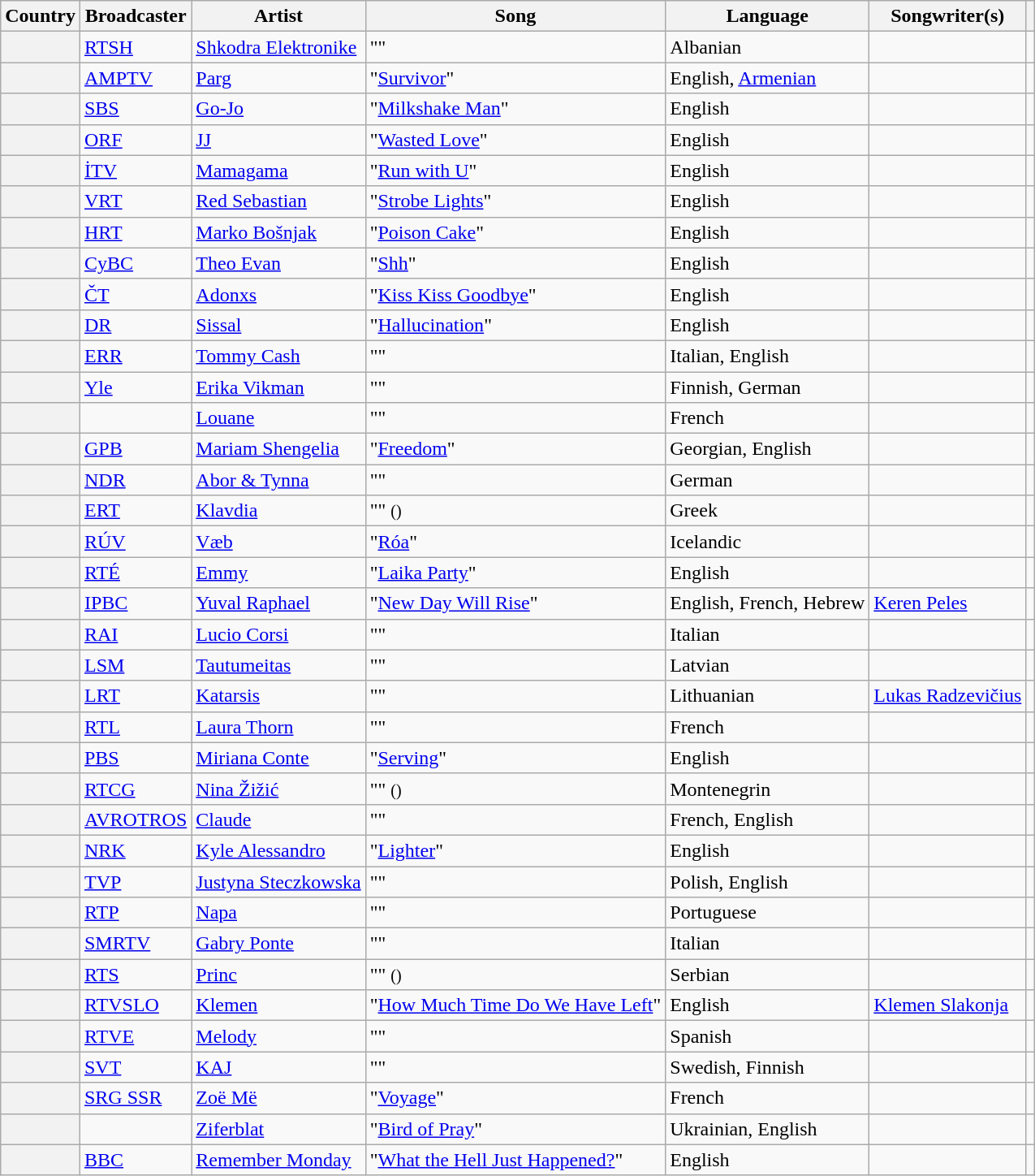<table class="wikitable plainrowheaders sticky-header">
<tr>
<th scope="col">Country</th>
<th scope="col">Broadcaster</th>
<th scope="col">Artist</th>
<th scope="col">Song</th>
<th scope="col">Language</th>
<th scope="col">Songwriter(s)</th>
<th scope="col"></th>
</tr>
<tr>
<th scope="row"></th>
<td><a href='#'>RTSH</a></td>
<td><a href='#'>Shkodra Elektronike</a></td>
<td>""</td>
<td>Albanian</td>
<td></td>
<td style="text-align:center"></td>
</tr>
<tr>
<th scope="row"></th>
<td><a href='#'>AMPTV</a></td>
<td><a href='#'>Parg</a></td>
<td>"<a href='#'>Survivor</a>"</td>
<td>English, <a href='#'>Armenian</a></td>
<td></td>
<td style="text-align:center"></td>
</tr>
<tr>
<th scope="row"></th>
<td><a href='#'>SBS</a></td>
<td><a href='#'>Go-Jo</a></td>
<td>"<a href='#'>Milkshake Man</a>"</td>
<td>English</td>
<td></td>
<td style="text-align:center"></td>
</tr>
<tr>
<th scope="row"></th>
<td><a href='#'>ORF</a></td>
<td><a href='#'>JJ</a></td>
<td>"<a href='#'>Wasted Love</a>"</td>
<td>English</td>
<td></td>
<td style="text-align:center"></td>
</tr>
<tr>
<th scope="row"></th>
<td><a href='#'>İTV</a></td>
<td><a href='#'>Mamagama</a></td>
<td>"<a href='#'>Run with U</a>"</td>
<td>English</td>
<td></td>
<td style="text-align:center"></td>
</tr>
<tr>
<th scope="row"></th>
<td><a href='#'>VRT</a></td>
<td><a href='#'>Red Sebastian</a></td>
<td>"<a href='#'>Strobe Lights</a>"</td>
<td>English</td>
<td></td>
<td style="text-align:center"></td>
</tr>
<tr>
<th scope="row"></th>
<td><a href='#'>HRT</a></td>
<td><a href='#'>Marko Bošnjak</a></td>
<td>"<a href='#'>Poison Cake</a>"</td>
<td>English</td>
<td></td>
<td style="text-align:center"></td>
</tr>
<tr>
<th scope="row"></th>
<td><a href='#'>CyBC</a></td>
<td><a href='#'>Theo Evan</a></td>
<td>"<a href='#'>Shh</a>"</td>
<td>English</td>
<td></td>
<td style="text-align:center"></td>
</tr>
<tr>
<th scope="row"></th>
<td><a href='#'>ČT</a></td>
<td><a href='#'>Adonxs</a></td>
<td>"<a href='#'>Kiss Kiss Goodbye</a>"</td>
<td>English</td>
<td></td>
<td style="text-align:center"></td>
</tr>
<tr>
<th scope="row"></th>
<td><a href='#'>DR</a></td>
<td><a href='#'>Sissal</a></td>
<td>"<a href='#'>Hallucination</a>"</td>
<td>English</td>
<td></td>
<td style="text-align:center"></td>
</tr>
<tr>
<th scope="row"></th>
<td><a href='#'>ERR</a></td>
<td><a href='#'>Tommy Cash</a></td>
<td>""</td>
<td>Italian, English</td>
<td></td>
<td style="text-align:center"></td>
</tr>
<tr>
<th scope="row"></th>
<td><a href='#'>Yle</a></td>
<td><a href='#'>Erika Vikman</a></td>
<td>""</td>
<td>Finnish, German</td>
<td></td>
<td style="text-align:center"></td>
</tr>
<tr>
<th scope="row"></th>
<td></td>
<td><a href='#'>Louane</a></td>
<td>""</td>
<td>French</td>
<td></td>
<td style="text-align:center"></td>
</tr>
<tr>
<th scope="row"></th>
<td><a href='#'>GPB</a></td>
<td><a href='#'>Mariam Shengelia</a></td>
<td>"<a href='#'>Freedom</a>"</td>
<td>Georgian, English</td>
<td></td>
<td style="text-align:center"></td>
</tr>
<tr>
<th scope="row"></th>
<td><a href='#'>NDR</a></td>
<td><a href='#'>Abor & Tynna</a></td>
<td>""</td>
<td>German</td>
<td></td>
<td style="text-align:center"></td>
</tr>
<tr>
<th scope="row"></th>
<td><a href='#'>ERT</a></td>
<td><a href='#'>Klavdia</a></td>
<td>"" <small>()</small></td>
<td>Greek</td>
<td></td>
<td style="text-align:center"></td>
</tr>
<tr>
<th scope="row"></th>
<td><a href='#'>RÚV</a></td>
<td><a href='#'>Væb</a></td>
<td>"<a href='#'>Róa</a>"</td>
<td>Icelandic</td>
<td></td>
<td style="text-align:center"></td>
</tr>
<tr>
<th scope="row"></th>
<td><a href='#'>RTÉ</a></td>
<td><a href='#'>Emmy</a></td>
<td>"<a href='#'>Laika Party</a>"</td>
<td>English</td>
<td></td>
<td style="text-align:center"></td>
</tr>
<tr>
<th scope="row"></th>
<td><a href='#'>IPBC</a></td>
<td><a href='#'>Yuval Raphael</a></td>
<td>"<a href='#'>New Day Will Rise</a>"</td>
<td>English, French, Hebrew</td>
<td><a href='#'>Keren Peles</a></td>
<td style="text-align:center"></td>
</tr>
<tr>
<th scope="row"></th>
<td><a href='#'>RAI</a></td>
<td><a href='#'>Lucio Corsi</a></td>
<td>""</td>
<td>Italian</td>
<td></td>
<td style="text-align:center"></td>
</tr>
<tr>
<th scope="row"></th>
<td><a href='#'>LSM</a></td>
<td><a href='#'>Tautumeitas</a></td>
<td>""</td>
<td>Latvian</td>
<td></td>
<td style="text-align:center"></td>
</tr>
<tr>
<th scope="row"></th>
<td><a href='#'>LRT</a></td>
<td><a href='#'>Katarsis</a></td>
<td>""</td>
<td>Lithuanian</td>
<td><a href='#'>Lukas Radzevičius</a></td>
<td style="text-align:center"></td>
</tr>
<tr>
<th scope="row"></th>
<td><a href='#'>RTL</a></td>
<td><a href='#'>Laura Thorn</a></td>
<td>""</td>
<td>French</td>
<td></td>
<td style="text-align:center"></td>
</tr>
<tr>
<th scope="row"></th>
<td><a href='#'>PBS</a></td>
<td><a href='#'>Miriana Conte</a></td>
<td>"<a href='#'>Serving</a>"</td>
<td>English</td>
<td></td>
<td style="text-align:center"></td>
</tr>
<tr>
<th scope="row"></th>
<td><a href='#'>RTCG</a></td>
<td><a href='#'>Nina Žižić</a></td>
<td>"" <small>()</small></td>
<td>Montenegrin</td>
<td></td>
<td style="text-align:center"></td>
</tr>
<tr>
<th scope="row"></th>
<td><a href='#'>AVROTROS</a></td>
<td><a href='#'>Claude</a></td>
<td>""</td>
<td>French, English</td>
<td></td>
<td style="text-align:center"></td>
</tr>
<tr>
<th scope="row"></th>
<td><a href='#'>NRK</a></td>
<td><a href='#'>Kyle Alessandro</a></td>
<td>"<a href='#'>Lighter</a>"</td>
<td>English</td>
<td></td>
<td style="text-align:center"></td>
</tr>
<tr>
<th scope="row"></th>
<td><a href='#'>TVP</a></td>
<td><a href='#'>Justyna Steczkowska</a></td>
<td>""</td>
<td>Polish, English</td>
<td></td>
<td style="text-align:center"></td>
</tr>
<tr>
<th scope="row"></th>
<td><a href='#'>RTP</a></td>
<td><a href='#'>Napa</a></td>
<td>""</td>
<td>Portuguese</td>
<td></td>
<td style="text-align:center"></td>
</tr>
<tr>
<th scope="row"></th>
<td><a href='#'>SMRTV</a></td>
<td><a href='#'>Gabry Ponte</a></td>
<td>""</td>
<td>Italian</td>
<td></td>
<td style="text-align:center"></td>
</tr>
<tr>
<th scope="row"></th>
<td><a href='#'>RTS</a></td>
<td><a href='#'>Princ</a></td>
<td>"" <small>()</small></td>
<td>Serbian</td>
<td></td>
<td style="text-align:center"></td>
</tr>
<tr>
<th scope="row"></th>
<td><a href='#'>RTVSLO</a></td>
<td><a href='#'>Klemen</a></td>
<td>"<a href='#'>How Much Time Do We Have Left</a>"</td>
<td>English</td>
<td><a href='#'>Klemen Slakonja</a></td>
<td style="text-align:center"></td>
</tr>
<tr>
<th scope="row"></th>
<td><a href='#'>RTVE</a></td>
<td><a href='#'>Melody</a></td>
<td>""</td>
<td>Spanish</td>
<td></td>
<td style="text-align:center"></td>
</tr>
<tr>
<th scope="row"></th>
<td><a href='#'>SVT</a></td>
<td><a href='#'>KAJ</a></td>
<td>""</td>
<td>Swedish, Finnish</td>
<td></td>
<td style="text-align:center"></td>
</tr>
<tr>
<th scope="row"></th>
<td><a href='#'>SRG SSR</a></td>
<td><a href='#'>Zoë Më</a></td>
<td>"<a href='#'>Voyage</a>"</td>
<td>French</td>
<td></td>
<td style="text-align:center"></td>
</tr>
<tr>
<th scope="row"></th>
<td></td>
<td><a href='#'>Ziferblat</a></td>
<td>"<a href='#'>Bird of Pray</a>"</td>
<td>Ukrainian, English</td>
<td></td>
<td style="text-align:center"></td>
</tr>
<tr>
<th scope="row"></th>
<td><a href='#'>BBC</a></td>
<td><a href='#'>Remember Monday</a></td>
<td>"<a href='#'>What the Hell Just Happened?</a>"</td>
<td>English</td>
<td></td>
<td style="text-align:center"></td>
</tr>
</table>
